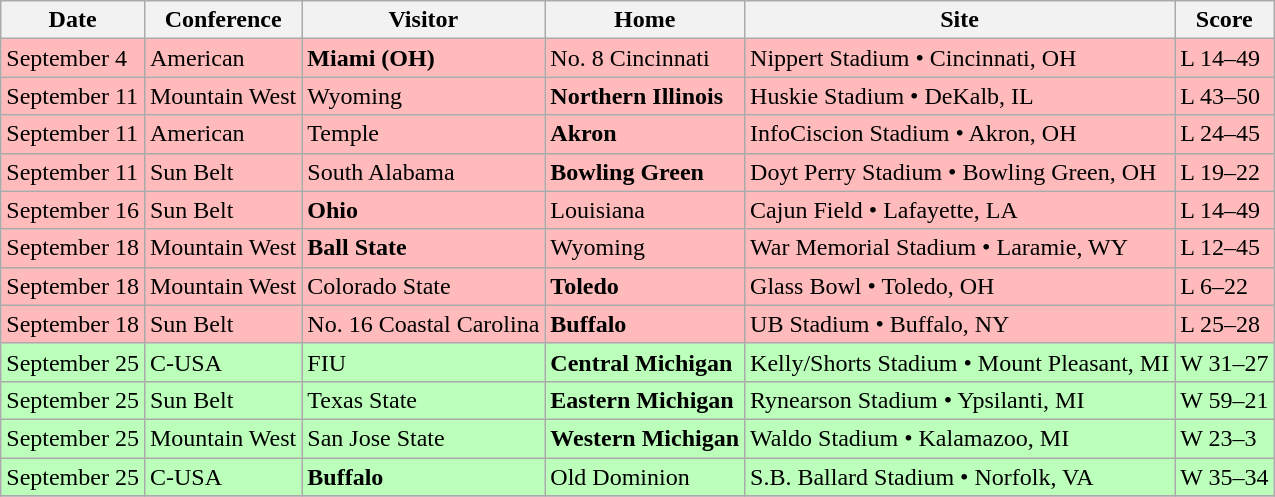<table class="wikitable">
<tr>
<th>Date</th>
<th>Conference</th>
<th>Visitor</th>
<th>Home</th>
<th>Site</th>
<th>Score</th>
</tr>
<tr style="background:#fbb;">
<td>September 4</td>
<td>American</td>
<td><strong>Miami (OH)</strong></td>
<td>No. 8 Cincinnati</td>
<td>Nippert Stadium • Cincinnati, OH</td>
<td>L 14–49</td>
</tr>
<tr style="background:#fbb;">
<td>September 11</td>
<td>Mountain West</td>
<td>Wyoming</td>
<td><strong>Northern Illinois</strong></td>
<td>Huskie Stadium • DeKalb, IL</td>
<td>L 43–50</td>
</tr>
<tr style="background:#fbb;">
<td>September 11</td>
<td>American</td>
<td>Temple</td>
<td><strong>Akron</strong></td>
<td>InfoCiscion Stadium • Akron, OH</td>
<td>L 24–45</td>
</tr>
<tr style="background:#fbb;">
<td>September 11</td>
<td>Sun Belt</td>
<td>South Alabama</td>
<td><strong>Bowling Green</strong></td>
<td>Doyt Perry Stadium • Bowling Green, OH</td>
<td>L 19–22</td>
</tr>
<tr style="background:#fbb;">
<td>September 16</td>
<td>Sun Belt</td>
<td><strong>Ohio</strong></td>
<td>Louisiana</td>
<td>Cajun Field • Lafayette, LA</td>
<td>L 14–49</td>
</tr>
<tr style="background:#fbb;">
<td>September 18</td>
<td>Mountain West</td>
<td><strong>Ball State</strong></td>
<td>Wyoming</td>
<td>War Memorial Stadium • Laramie, WY</td>
<td>L 12–45</td>
</tr>
<tr style="background:#fbb;">
<td>September 18</td>
<td>Mountain West</td>
<td>Colorado State</td>
<td><strong>Toledo</strong></td>
<td>Glass Bowl • Toledo, OH</td>
<td>L 6–22</td>
</tr>
<tr style="background:#fbb;">
<td>September 18</td>
<td>Sun Belt</td>
<td>No. 16 Coastal Carolina</td>
<td><strong>Buffalo</strong></td>
<td>UB Stadium • Buffalo, NY</td>
<td>L 25–28</td>
</tr>
<tr style="background:#bfb;">
<td>September 25</td>
<td>C-USA</td>
<td>FIU</td>
<td><strong>Central Michigan</strong></td>
<td>Kelly/Shorts Stadium • Mount Pleasant, MI</td>
<td>W 31–27</td>
</tr>
<tr style="background:#bfb;">
<td>September 25</td>
<td>Sun Belt</td>
<td>Texas State</td>
<td><strong>Eastern Michigan</strong></td>
<td>Rynearson Stadium • Ypsilanti, MI</td>
<td>W 59–21</td>
</tr>
<tr style="background:#bfb;">
<td>September 25</td>
<td>Mountain West</td>
<td>San Jose State</td>
<td><strong>Western Michigan</strong></td>
<td>Waldo Stadium • Kalamazoo, MI</td>
<td>W 23–3</td>
</tr>
<tr style="background:#bfb;">
<td>September 25</td>
<td>C-USA</td>
<td><strong>Buffalo</strong></td>
<td>Old Dominion</td>
<td>S.B. Ballard Stadium • Norfolk, VA</td>
<td>W 35–34</td>
</tr>
<tr>
</tr>
</table>
